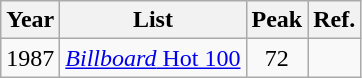<table class="wikitable">
<tr>
<th>Year</th>
<th>List</th>
<th>Peak</th>
<th>Ref.</th>
</tr>
<tr>
<td rowspan="1">1987</td>
<td><a href='#'><em>Billboard</em> Hot 100</a></td>
<td align="center">72</td>
<td></td>
</tr>
</table>
